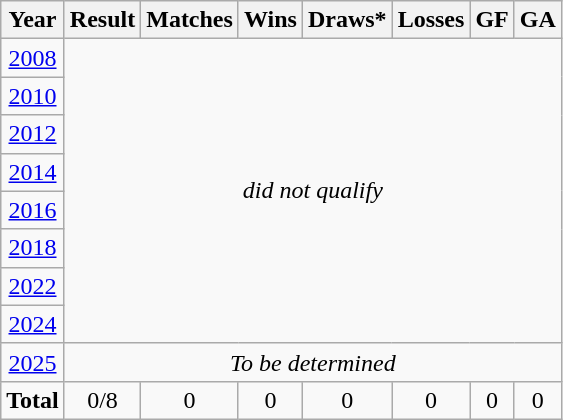<table class="wikitable" style="text-align: center;">
<tr>
<th>Year</th>
<th>Result</th>
<th>Matches</th>
<th>Wins</th>
<th>Draws*</th>
<th>Losses</th>
<th>GF</th>
<th>GA</th>
</tr>
<tr>
<td> <a href='#'>2008</a></td>
<td colspan=7 rowspan=8><em>did not qualify</em></td>
</tr>
<tr>
<td> <a href='#'>2010</a></td>
</tr>
<tr>
<td> <a href='#'>2012</a></td>
</tr>
<tr>
<td> <a href='#'>2014</a></td>
</tr>
<tr>
<td> <a href='#'>2016</a></td>
</tr>
<tr>
<td> <a href='#'>2018</a></td>
</tr>
<tr>
<td> <a href='#'>2022</a></td>
</tr>
<tr>
<td> <a href='#'>2024</a></td>
</tr>
<tr>
<td> <a href='#'>2025</a></td>
<td colspan=7><em>To be determined</em></td>
</tr>
<tr>
<td><strong>Total</strong></td>
<td>0/8</td>
<td>0</td>
<td>0</td>
<td>0</td>
<td>0</td>
<td>0</td>
<td>0</td>
</tr>
</table>
